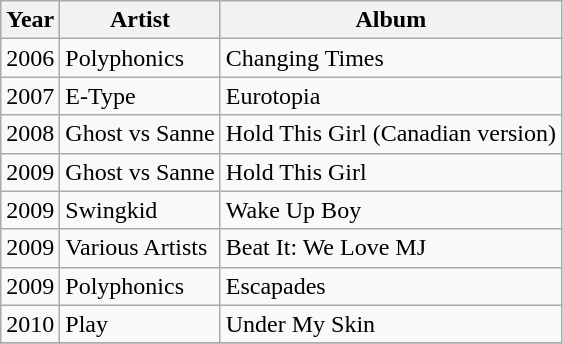<table class="wikitable">
<tr>
<th>Year</th>
<th>Artist</th>
<th>Album</th>
</tr>
<tr>
<td>2006</td>
<td>Polyphonics</td>
<td>Changing Times</td>
</tr>
<tr>
<td>2007</td>
<td>E-Type</td>
<td>Eurotopia</td>
</tr>
<tr>
<td>2008</td>
<td>Ghost vs Sanne</td>
<td>Hold This Girl (Canadian version)</td>
</tr>
<tr>
<td>2009</td>
<td>Ghost vs Sanne</td>
<td>Hold This Girl</td>
</tr>
<tr>
<td>2009</td>
<td>Swingkid</td>
<td>Wake Up Boy</td>
</tr>
<tr>
<td>2009</td>
<td>Various Artists</td>
<td>Beat It: We Love MJ</td>
</tr>
<tr>
<td>2009</td>
<td>Polyphonics</td>
<td>Escapades</td>
</tr>
<tr>
<td>2010</td>
<td>Play</td>
<td>Under My Skin</td>
</tr>
<tr>
</tr>
</table>
